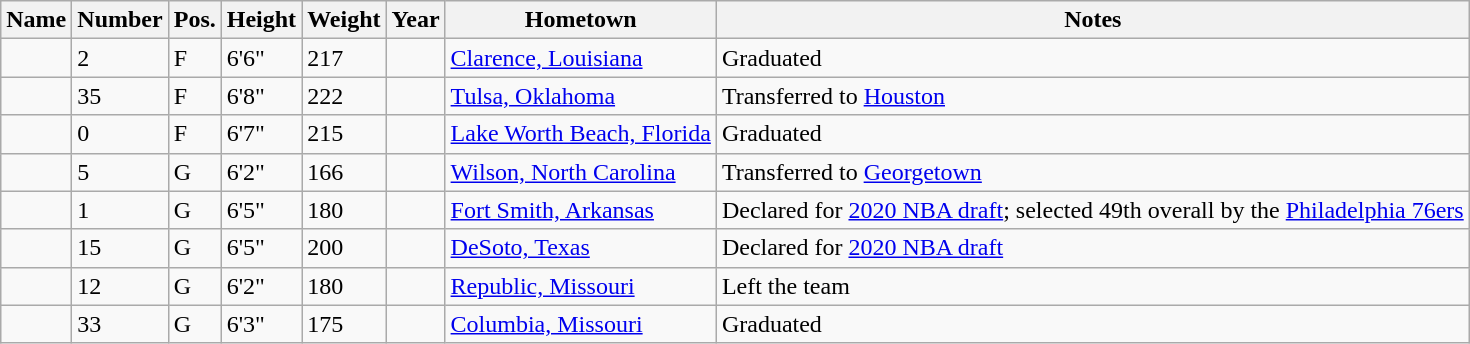<table class="wikitable sortable" border="1">
<tr>
<th>Name</th>
<th>Number</th>
<th>Pos.</th>
<th>Height</th>
<th>Weight</th>
<th>Year</th>
<th>Hometown</th>
<th class="unsortable">Notes</th>
</tr>
<tr>
<td></td>
<td>2</td>
<td>F</td>
<td>6'6"</td>
<td>217</td>
<td></td>
<td><a href='#'>Clarence, Louisiana</a></td>
<td>Graduated</td>
</tr>
<tr>
<td></td>
<td>35</td>
<td>F</td>
<td>6'8"</td>
<td>222</td>
<td></td>
<td><a href='#'>Tulsa, Oklahoma</a></td>
<td>Transferred to <a href='#'>Houston</a></td>
</tr>
<tr>
<td></td>
<td>0</td>
<td>F</td>
<td>6'7"</td>
<td>215</td>
<td></td>
<td><a href='#'>Lake Worth Beach, Florida</a></td>
<td>Graduated</td>
</tr>
<tr>
<td></td>
<td>5</td>
<td>G</td>
<td>6'2"</td>
<td>166</td>
<td></td>
<td><a href='#'>Wilson, North Carolina</a></td>
<td>Transferred to <a href='#'>Georgetown</a></td>
</tr>
<tr>
<td></td>
<td>1</td>
<td>G</td>
<td>6'5"</td>
<td>180</td>
<td></td>
<td><a href='#'>Fort Smith, Arkansas</a></td>
<td>Declared for <a href='#'>2020 NBA draft</a>; selected 49th overall by the <a href='#'>Philadelphia 76ers</a></td>
</tr>
<tr>
<td></td>
<td>15</td>
<td>G</td>
<td>6'5"</td>
<td>200</td>
<td></td>
<td><a href='#'>DeSoto, Texas</a></td>
<td>Declared for <a href='#'>2020 NBA draft</a></td>
</tr>
<tr>
<td></td>
<td>12</td>
<td>G</td>
<td>6'2"</td>
<td>180</td>
<td></td>
<td><a href='#'>Republic, Missouri</a></td>
<td>Left the team</td>
</tr>
<tr>
<td></td>
<td>33</td>
<td>G</td>
<td>6'3"</td>
<td>175</td>
<td></td>
<td><a href='#'>Columbia, Missouri</a></td>
<td>Graduated</td>
</tr>
</table>
